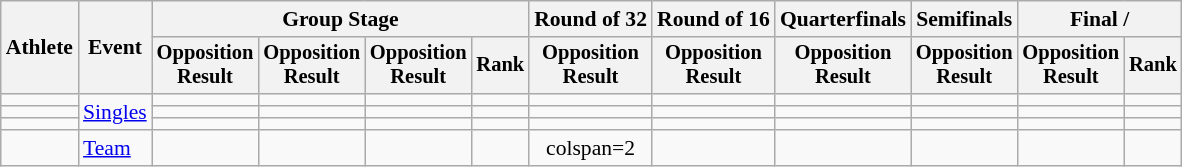<table class="wikitable" style="font-size:90%">
<tr>
<th rowspan=2>Athlete</th>
<th rowspan=2>Event</th>
<th colspan=4>Group Stage</th>
<th>Round of 32</th>
<th>Round of 16</th>
<th>Quarterfinals</th>
<th>Semifinals</th>
<th colspan=2>Final / </th>
</tr>
<tr style="font-size:95%">
<th>Opposition<br>Result</th>
<th>Opposition<br>Result</th>
<th>Opposition<br>Result</th>
<th>Rank</th>
<th>Opposition<br>Result</th>
<th>Opposition<br>Result</th>
<th>Opposition<br>Result</th>
<th>Opposition<br>Result</th>
<th>Opposition<br>Result</th>
<th>Rank</th>
</tr>
<tr align=center>
<td align=left></td>
<td align=left rowspan=3><a href='#'>Singles</a></td>
<td></td>
<td></td>
<td></td>
<td></td>
<td></td>
<td></td>
<td></td>
<td></td>
<td></td>
<td></td>
</tr>
<tr align=center>
<td align=left></td>
<td></td>
<td></td>
<td></td>
<td></td>
<td></td>
<td></td>
<td></td>
<td></td>
<td></td>
<td></td>
</tr>
<tr align=center>
<td align=left></td>
<td></td>
<td></td>
<td></td>
<td></td>
<td></td>
<td></td>
<td></td>
<td></td>
<td></td>
<td></td>
</tr>
<tr align=center>
<td align=left></td>
<td align=left><a href='#'>Team</a></td>
<td></td>
<td></td>
<td></td>
<td></td>
<td>colspan=2 </td>
<td></td>
<td></td>
<td></td>
<td></td>
</tr>
</table>
